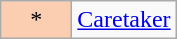<table class="wikitable">
<tr>
<td width="40px" bgcolor="#FBCEB1" align="center">*</td>
<td><a href='#'>Caretaker</a></td>
</tr>
</table>
